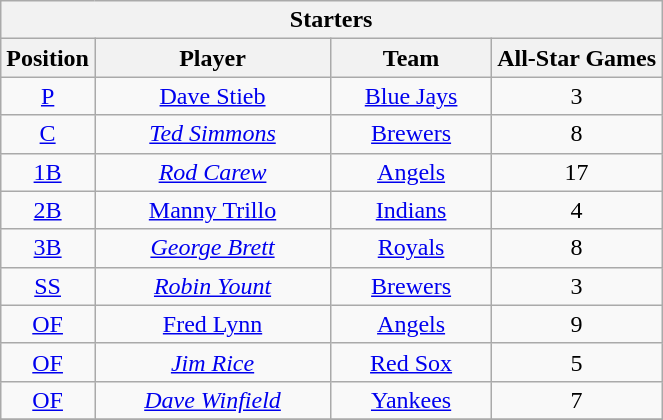<table class="wikitable" style="font-size: 100%; text-align:center;">
<tr>
<th colspan="4">Starters</th>
</tr>
<tr>
<th>Position</th>
<th width="150">Player</th>
<th width="100">Team</th>
<th>All-Star Games</th>
</tr>
<tr>
<td><a href='#'>P</a></td>
<td><a href='#'>Dave Stieb</a></td>
<td><a href='#'>Blue Jays</a></td>
<td>3</td>
</tr>
<tr>
<td><a href='#'>C</a></td>
<td><em><a href='#'>Ted Simmons</a></em></td>
<td><a href='#'>Brewers</a></td>
<td>8</td>
</tr>
<tr>
<td><a href='#'>1B</a></td>
<td><em><a href='#'>Rod Carew</a></em></td>
<td><a href='#'>Angels</a></td>
<td>17</td>
</tr>
<tr>
<td><a href='#'>2B</a></td>
<td><a href='#'>Manny Trillo</a></td>
<td><a href='#'>Indians</a></td>
<td>4</td>
</tr>
<tr>
<td><a href='#'>3B</a></td>
<td><em><a href='#'>George Brett</a></em></td>
<td><a href='#'>Royals</a></td>
<td>8</td>
</tr>
<tr>
<td><a href='#'>SS</a></td>
<td><em><a href='#'>Robin Yount</a></em></td>
<td><a href='#'>Brewers</a></td>
<td>3</td>
</tr>
<tr>
<td><a href='#'>OF</a></td>
<td><a href='#'>Fred Lynn</a></td>
<td><a href='#'>Angels</a></td>
<td>9</td>
</tr>
<tr>
<td><a href='#'>OF</a></td>
<td><em><a href='#'>Jim Rice</a></em></td>
<td><a href='#'>Red Sox</a></td>
<td>5</td>
</tr>
<tr>
<td><a href='#'>OF</a></td>
<td><em><a href='#'>Dave Winfield</a></em></td>
<td><a href='#'>Yankees</a></td>
<td>7</td>
</tr>
<tr>
</tr>
</table>
